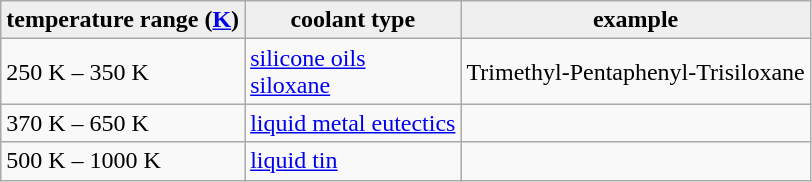<table class="wikitable">
<tr>
<th style="background:#efefef;">temperature range (<a href='#'>K</a>)</th>
<th style="background:#efefef;">coolant type</th>
<th style="background:#efefef;">example</th>
</tr>
<tr>
<td>250 K – 350 K</td>
<td><a href='#'>silicone oils</a><br><a href='#'>siloxane</a></td>
<td>Trimethyl-Pentaphenyl-Trisiloxane</td>
</tr>
<tr>
<td>370 K – 650 K</td>
<td><a href='#'>liquid metal eutectics</a></td>
<td></td>
</tr>
<tr>
<td>500 K – 1000 K</td>
<td><a href='#'>liquid tin</a></td>
<td></td>
</tr>
</table>
